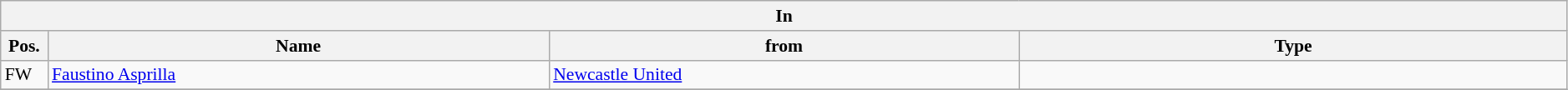<table class="wikitable" style="font-size:90%;width:99%;">
<tr>
<th colspan="4">In</th>
</tr>
<tr>
<th width=3%>Pos.</th>
<th width=32%>Name</th>
<th width=30%>from</th>
<th width=35%>Type</th>
</tr>
<tr>
<td>FW</td>
<td><a href='#'>Faustino Asprilla</a></td>
<td><a href='#'>Newcastle United</a></td>
<td></td>
</tr>
<tr>
</tr>
</table>
